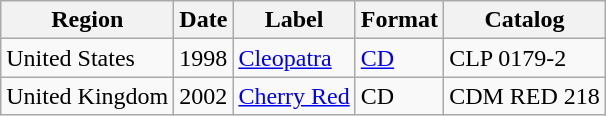<table class="wikitable">
<tr>
<th>Region</th>
<th>Date</th>
<th>Label</th>
<th>Format</th>
<th>Catalog</th>
</tr>
<tr>
<td>United States</td>
<td>1998</td>
<td><a href='#'>Cleopatra</a></td>
<td><a href='#'>CD</a></td>
<td>CLP 0179-2</td>
</tr>
<tr>
<td>United Kingdom</td>
<td>2002</td>
<td><a href='#'>Cherry Red</a></td>
<td>CD</td>
<td>CDM RED 218</td>
</tr>
</table>
